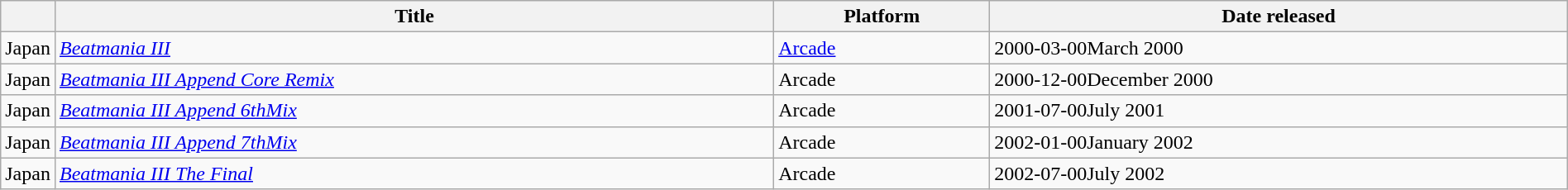<table class="wikitable sortable" width=100%>
<tr>
<th width=30px></th>
<th>Title</th>
<th>Platform</th>
<th>Date released</th>
</tr>
<tr>
<td><span>Japan</span></td>
<td><em><a href='#'>Beatmania III</a></em></td>
<td><a href='#'>Arcade</a></td>
<td><span>2000-03-00</span>March 2000</td>
</tr>
<tr>
<td><span>Japan</span></td>
<td><em><a href='#'>Beatmania III Append Core Remix</a></em></td>
<td>Arcade</td>
<td><span>2000-12-00</span>December 2000</td>
</tr>
<tr>
<td><span>Japan</span></td>
<td><em><a href='#'>Beatmania III Append 6thMix</a></em></td>
<td>Arcade</td>
<td><span>2001-07-00</span>July 2001</td>
</tr>
<tr>
<td><span>Japan</span></td>
<td><em><a href='#'>Beatmania III Append 7thMix</a></em></td>
<td>Arcade</td>
<td><span>2002-01-00</span>January 2002</td>
</tr>
<tr>
<td><span>Japan</span></td>
<td><em><a href='#'>Beatmania III The Final</a></em></td>
<td>Arcade</td>
<td><span>2002-07-00</span>July 2002</td>
</tr>
</table>
